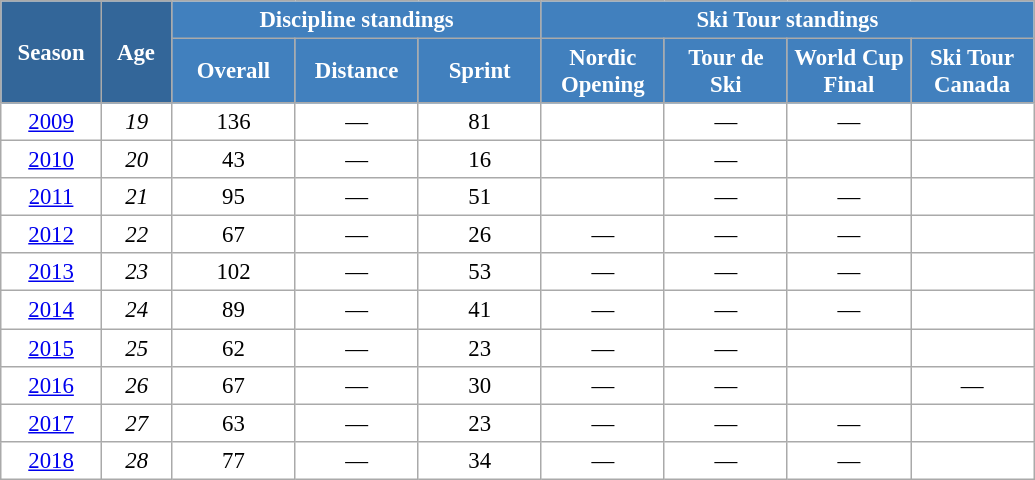<table class="wikitable" style="font-size:95%; text-align:center; border:grey solid 1px; border-collapse:collapse; background:#ffffff;">
<tr>
<th style="background-color:#369; color:white; width:60px;" rowspan="2"> Season </th>
<th style="background-color:#369; color:white; width:40px;" rowspan="2"> Age </th>
<th style="background-color:#4180be; color:white;" colspan="3">Discipline standings</th>
<th style="background-color:#4180be; color:white;" colspan="4">Ski Tour standings</th>
</tr>
<tr>
<th style="background-color:#4180be; color:white; width:75px;">Overall</th>
<th style="background-color:#4180be; color:white; width:75px;">Distance</th>
<th style="background-color:#4180be; color:white; width:75px;">Sprint</th>
<th style="background-color:#4180be; color:white; width:75px;">Nordic<br>Opening</th>
<th style="background-color:#4180be; color:white; width:75px;">Tour de<br>Ski</th>
<th style="background-color:#4180be; color:white; width:75px;">World Cup<br>Final</th>
<th style="background-color:#4180be; color:white; width:75px;">Ski Tour<br>Canada</th>
</tr>
<tr>
<td><a href='#'>2009</a></td>
<td><em>19</em></td>
<td>136</td>
<td>—</td>
<td>81</td>
<td></td>
<td>—</td>
<td>—</td>
<td></td>
</tr>
<tr>
<td><a href='#'>2010</a></td>
<td><em>20</em></td>
<td>43</td>
<td>—</td>
<td>16</td>
<td></td>
<td>—</td>
<td></td>
<td></td>
</tr>
<tr>
<td><a href='#'>2011</a></td>
<td><em>21</em></td>
<td>95</td>
<td>—</td>
<td>51</td>
<td></td>
<td>—</td>
<td>—</td>
<td></td>
</tr>
<tr>
<td><a href='#'>2012</a></td>
<td><em>22</em></td>
<td>67</td>
<td>—</td>
<td>26</td>
<td>—</td>
<td>—</td>
<td>—</td>
<td></td>
</tr>
<tr>
<td><a href='#'>2013</a></td>
<td><em>23</em></td>
<td>102</td>
<td>—</td>
<td>53</td>
<td>—</td>
<td>—</td>
<td>—</td>
<td></td>
</tr>
<tr>
<td><a href='#'>2014</a></td>
<td><em>24</em></td>
<td>89</td>
<td>—</td>
<td>41</td>
<td>—</td>
<td>—</td>
<td>—</td>
<td></td>
</tr>
<tr>
<td><a href='#'>2015</a></td>
<td><em>25</em></td>
<td>62</td>
<td>—</td>
<td>23</td>
<td>—</td>
<td>—</td>
<td></td>
<td></td>
</tr>
<tr>
<td><a href='#'>2016</a></td>
<td><em>26</em></td>
<td>67</td>
<td>—</td>
<td>30</td>
<td>—</td>
<td>—</td>
<td></td>
<td>—</td>
</tr>
<tr>
<td><a href='#'>2017</a></td>
<td><em>27</em></td>
<td>63</td>
<td>—</td>
<td>23</td>
<td>—</td>
<td>—</td>
<td>—</td>
<td></td>
</tr>
<tr>
<td><a href='#'>2018</a></td>
<td><em>28</em></td>
<td>77</td>
<td>—</td>
<td>34</td>
<td>—</td>
<td>—</td>
<td>—</td>
<td></td>
</tr>
</table>
